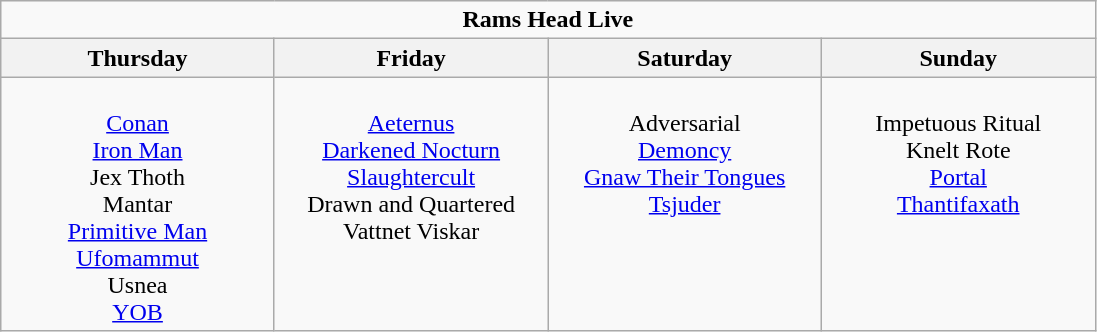<table class="wikitable">
<tr>
<td colspan="4" align="center"><strong>Rams Head Live</strong></td>
</tr>
<tr>
<th>Thursday</th>
<th>Friday</th>
<th>Saturday</th>
<th>Sunday</th>
</tr>
<tr>
<td valign="top" align="center" width=175><br><a href='#'>Conan</a><br>
<a href='#'>Iron Man</a><br>
Jex Thoth<br>
Mantar<br>
<a href='#'>Primitive Man</a><br>
<a href='#'>Ufomammut</a><br>
Usnea<br>
<a href='#'>YOB</a><br></td>
<td valign="top" align="center" width=175><br><a href='#'>Aeternus</a><br>
<a href='#'>Darkened Nocturn Slaughtercult</a><br>
Drawn and Quartered<br>
Vattnet Viskar<br></td>
<td valign="top" align="center" width=175><br>Adversarial<br>
<a href='#'>Demoncy</a><br>
<a href='#'>Gnaw Their Tongues</a><br>
<a href='#'>Tsjuder</a><br></td>
<td valign="top" align="center" width=175><br>Impetuous Ritual<br>
Knelt Rote<br>
<a href='#'>Portal</a><br>
<a href='#'>Thantifaxath</a><br></td>
</tr>
</table>
